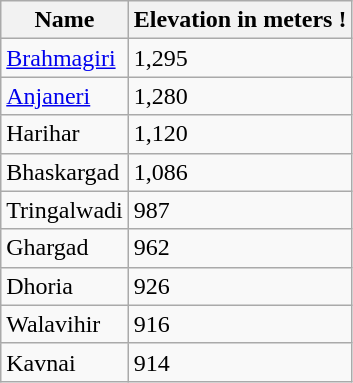<table class="wikitable">
<tr>
<th>Name</th>
<th>Elevation in meters !</th>
</tr>
<tr>
<td><a href='#'>Brahmagiri</a></td>
<td>1,295</td>
</tr>
<tr>
<td><a href='#'>Anjaneri</a></td>
<td>1,280</td>
</tr>
<tr>
<td>Harihar</td>
<td>1,120</td>
</tr>
<tr>
<td>Bhaskargad</td>
<td>1,086</td>
</tr>
<tr>
<td>Tringalwadi</td>
<td>987</td>
</tr>
<tr>
<td>Ghargad</td>
<td>962</td>
</tr>
<tr>
<td>Dhoria</td>
<td>926</td>
</tr>
<tr>
<td>Walavihir</td>
<td>916</td>
</tr>
<tr>
<td>Kavnai</td>
<td>914</td>
</tr>
</table>
